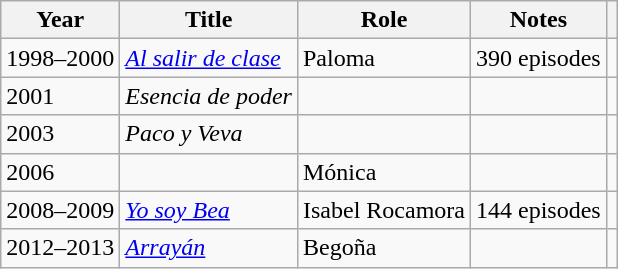<table class="wikitable sortable">
<tr>
<th>Year</th>
<th>Title</th>
<th>Role</th>
<th class="unsortable">Notes</th>
<th></th>
</tr>
<tr>
<td>1998–2000</td>
<td><em><a href='#'>Al salir de clase</a></em></td>
<td>Paloma</td>
<td>390 episodes</td>
<td align = "center"></td>
</tr>
<tr>
<td>2001</td>
<td><em>Esencia de poder</em></td>
<td></td>
<td></td>
<td></td>
</tr>
<tr>
<td>2003</td>
<td><em>Paco y Veva</em></td>
<td></td>
<td></td>
<td align = "center"></td>
</tr>
<tr>
<td>2006</td>
<td><em></em></td>
<td>Mónica</td>
<td></td>
<td align = "center"></td>
</tr>
<tr>
<td>2008–2009</td>
<td><em><a href='#'>Yo soy Bea</a></em></td>
<td>Isabel Rocamora</td>
<td>144 episodes</td>
<td align = "center"></td>
</tr>
<tr>
<td>2012–2013</td>
<td><a href='#'><em>Arrayán</em></a></td>
<td>Begoña</td>
<td></td>
<td align = "center"></td>
</tr>
</table>
